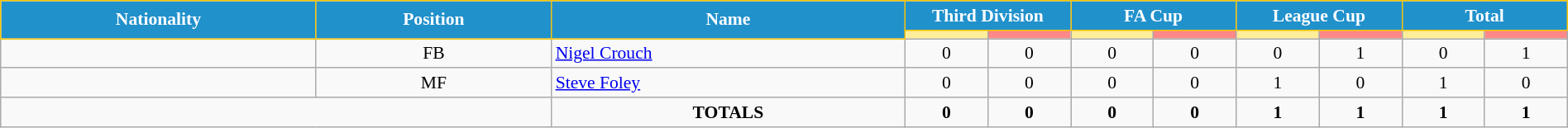<table class="wikitable" style="text-align:center; font-size:90%; width:100%;">
<tr>
<th rowspan="2" style="background:#2191CC; color:white; border:1px solid #F7C408; text-align:center;">Nationality</th>
<th rowspan="2" style="background:#2191CC; color:white; border:1px solid #F7C408; text-align:center;">Position</th>
<th rowspan="2" style="background:#2191CC; color:white; border:1px solid #F7C408; text-align:center;">Name</th>
<th colspan="2" style="background:#2191CC; color:white; border:1px solid #F7C408; text-align:center;">Third Division</th>
<th colspan="2" style="background:#2191CC; color:white; border:1px solid #F7C408; text-align:center;">FA Cup</th>
<th colspan="2" style="background:#2191CC; color:white; border:1px solid #F7C408; text-align:center;">League Cup</th>
<th colspan="2" style="background:#2191CC; color:white; border:1px solid #F7C408; text-align:center;">Total</th>
</tr>
<tr>
<th width=60 style="background: #FFEE99"></th>
<th width=60 style="background: #FF8888"></th>
<th width=60 style="background: #FFEE99"></th>
<th width=60 style="background: #FF8888"></th>
<th width=60 style="background: #FFEE99"></th>
<th width=60 style="background: #FF8888"></th>
<th width=60 style="background: #FFEE99"></th>
<th width=60 style="background: #FF8888"></th>
</tr>
<tr>
<td></td>
<td>FB</td>
<td align="left"><a href='#'>Nigel Crouch</a></td>
<td>0</td>
<td>0</td>
<td>0</td>
<td>0</td>
<td>0</td>
<td>1</td>
<td>0</td>
<td>1</td>
</tr>
<tr>
<td></td>
<td>MF</td>
<td align="left"><a href='#'>Steve Foley</a></td>
<td>0</td>
<td>0</td>
<td>0</td>
<td>0</td>
<td>1</td>
<td>0</td>
<td>1</td>
<td>0</td>
</tr>
<tr>
<td colspan="2"></td>
<td><strong>TOTALS</strong></td>
<td><strong>0</strong></td>
<td><strong>0</strong></td>
<td><strong>0</strong></td>
<td><strong>0</strong></td>
<td><strong>1</strong></td>
<td><strong>1</strong></td>
<td><strong>1</strong></td>
<td><strong>1</strong></td>
</tr>
</table>
